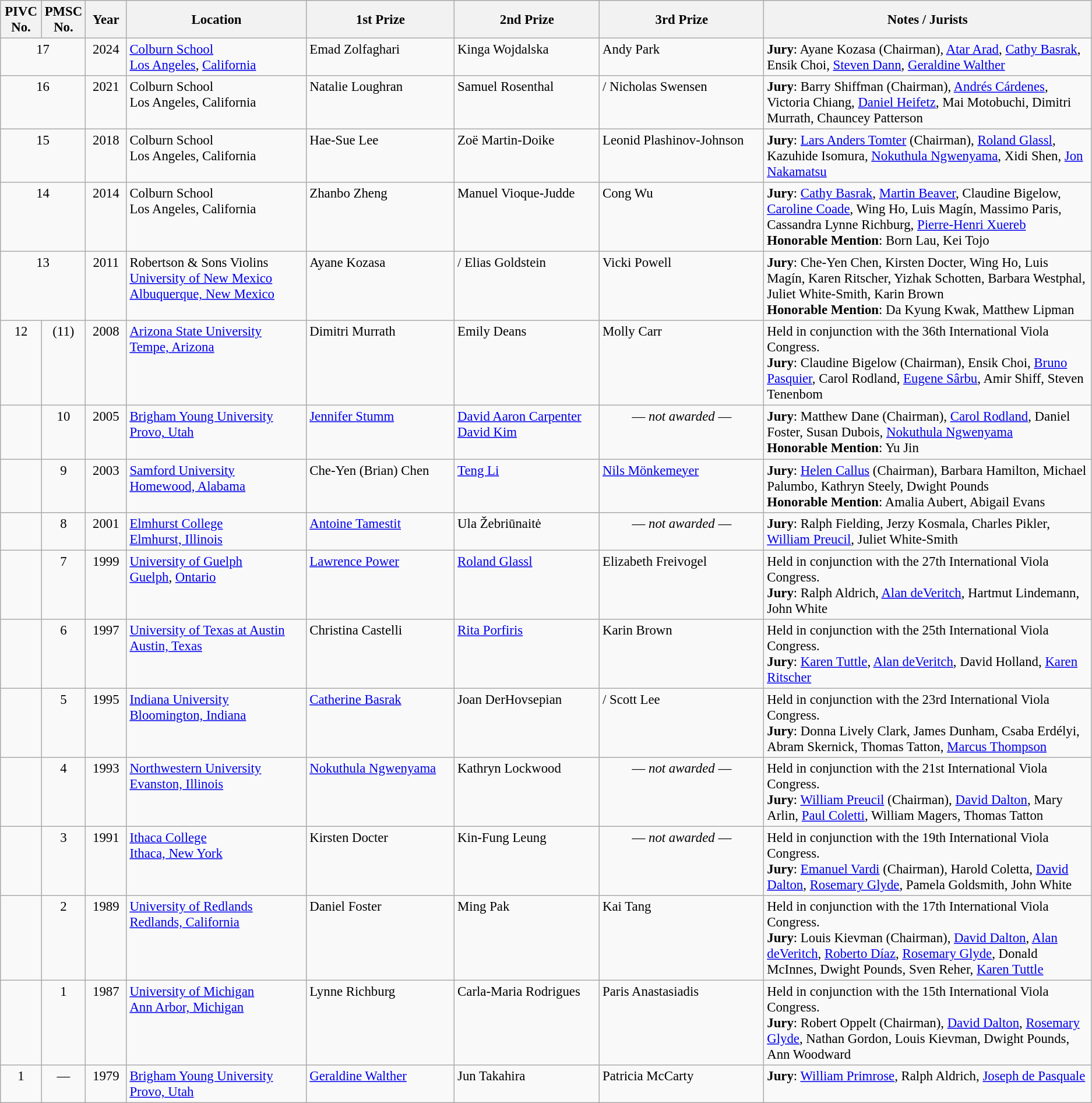<table class="wikitable" style="font-size: 95%">
<tr align="center">
<th width="40">PIVC No.</th>
<th width="40">PMSC No.</th>
<th width="40">Year</th>
<th>Location</th>
<th>1st Prize</th>
<th>2nd Prize</th>
<th>3rd Prize</th>
<th width="30%">Notes / Jurists</th>
</tr>
<tr valign=top>
<td colspan="2" align=center>17</td>
<td align=center>2024</td>
<td><a href='#'>Colburn School</a> <br> <a href='#'>Los Angeles</a>, <a href='#'>California</a></td>
<td> Emad Zolfaghari</td>
<td> Kinga Wojdalska</td>
<td> Andy Park</td>
<td><strong>Jury</strong>:  Ayane Kozasa (Chairman), <a href='#'>Atar Arad</a>, <a href='#'>Cathy Basrak</a>, Ensik Choi, <a href='#'>Steven Dann</a>, <a href='#'>Geraldine Walther</a></td>
</tr>
<tr valign=top>
<td colspan="2" align=center>16</td>
<td align=center>2021</td>
<td>Colburn School <br> Los Angeles, California</td>
<td> Natalie Loughran</td>
<td> Samuel Rosenthal</td>
<td>/ Nicholas Swensen</td>
<td><strong>Jury</strong>:  Barry Shiffman (Chairman), <a href='#'>Andrés Cárdenes</a>, Victoria Chiang, <a href='#'>Daniel Heifetz</a>, Mai Motobuchi, Dimitri Murrath, Chauncey Patterson</td>
</tr>
<tr valign=top>
<td colspan="2" align=center>15</td>
<td align=center>2018</td>
<td>Colburn School <br> Los Angeles, California</td>
<td> Hae-Sue Lee</td>
<td> Zoë Martin-Doike</td>
<td> Leonid Plashinov-Johnson</td>
<td><strong>Jury</strong>:  <a href='#'>Lars Anders Tomter</a> (Chairman), <a href='#'>Roland Glassl</a>, Kazuhide Isomura, <a href='#'>Nokuthula Ngwenyama</a>, Xidi Shen, <a href='#'>Jon Nakamatsu</a></td>
</tr>
<tr valign=top>
<td colspan="2" align=center>14</td>
<td align=center>2014</td>
<td>Colburn School <br> Los Angeles, California</td>
<td> Zhanbo Zheng</td>
<td> Manuel Vioque-Judde</td>
<td> Cong Wu</td>
<td><strong>Jury</strong>: <a href='#'>Cathy Basrak</a>, <a href='#'>Martin Beaver</a>, Claudine Bigelow, <a href='#'>Caroline Coade</a>, Wing Ho, Luis Magín, Massimo Paris, Cassandra Lynne Richburg, <a href='#'>Pierre-Henri Xuereb</a><br> <strong>Honorable Mention</strong>:  Born Lau,  Kei Tojo</td>
</tr>
<tr valign=top>
<td colspan="2" align=center>13</td>
<td align=center>2011</td>
<td>Robertson & Sons Violins <br> <a href='#'>University of New Mexico</a> <br> <a href='#'>Albuquerque, New Mexico</a></td>
<td> Ayane Kozasa</td>
<td> /  Elias Goldstein</td>
<td> Vicki Powell</td>
<td><strong>Jury</strong>: Che-Yen Chen, Kirsten Docter, Wing Ho, Luis Magín, Karen Ritscher, Yizhak Schotten, Barbara Westphal, Juliet White-Smith, Karin Brown <br> <strong>Honorable Mention</strong>:  Da Kyung Kwak,  Matthew Lipman</td>
</tr>
<tr valign=top>
<td align=center>12</td>
<td align=center>(11)</td>
<td align=center>2008</td>
<td><a href='#'>Arizona State University</a> <br> <a href='#'>Tempe, Arizona</a></td>
<td> Dimitri Murrath</td>
<td> Emily Deans</td>
<td> Molly Carr</td>
<td>Held in conjunction with the 36th International Viola Congress. <br> <strong>Jury</strong>: Claudine Bigelow (Chairman), Ensik Choi, <a href='#'>Bruno Pasquier</a>, Carol Rodland, <a href='#'>Eugene Sârbu</a>, Amir Shiff, Steven Tenenbom</td>
</tr>
<tr valign=top>
<td></td>
<td align=center>10</td>
<td align=center>2005</td>
<td><a href='#'>Brigham Young University</a> <br> <a href='#'>Provo, Utah</a></td>
<td> <a href='#'>Jennifer Stumm</a></td>
<td> <a href='#'>David Aaron Carpenter</a> <br>  <a href='#'>David Kim</a></td>
<td align=center>— <em>not awarded</em> —</td>
<td><strong>Jury</strong>: Matthew Dane (Chairman), <a href='#'>Carol Rodland</a>, Daniel Foster, Susan Dubois, <a href='#'>Nokuthula Ngwenyama</a> <br> <strong>Honorable Mention</strong>:  Yu Jin</td>
</tr>
<tr valign=top>
<td></td>
<td align=center>9</td>
<td align=center>2003</td>
<td><a href='#'>Samford University</a> <br> <a href='#'>Homewood, Alabama</a></td>
<td> Che-Yen (Brian) Chen</td>
<td> <a href='#'>Teng Li</a></td>
<td> <a href='#'>Nils Mönkemeyer</a></td>
<td><strong>Jury</strong>: <a href='#'>Helen Callus</a> (Chairman), Barbara Hamilton, Michael Palumbo, Kathryn Steely, Dwight Pounds<br> <strong>Honorable Mention</strong>:  Amalia Aubert,  Abigail Evans</td>
</tr>
<tr valign=top>
<td></td>
<td align=center>8</td>
<td align=center>2001</td>
<td><a href='#'>Elmhurst College</a> <br> <a href='#'>Elmhurst, Illinois</a></td>
<td> <a href='#'>Antoine Tamestit</a></td>
<td> Ula Žebriūnaitė</td>
<td align=center>— <em>not awarded</em> —</td>
<td><strong>Jury</strong>: Ralph Fielding, Jerzy Kosmala, Charles Pikler, <a href='#'>William Preucil</a>, Juliet White-Smith</td>
</tr>
<tr valign=top>
<td></td>
<td align=center>7</td>
<td align=center>1999</td>
<td><a href='#'>University of Guelph</a> <br> <a href='#'>Guelph</a>, <a href='#'>Ontario</a></td>
<td> <a href='#'>Lawrence Power</a></td>
<td> <a href='#'>Roland Glassl</a></td>
<td> Elizabeth Freivogel</td>
<td>Held in conjunction with the 27th International Viola Congress. <br> <strong>Jury</strong>: Ralph Aldrich, <a href='#'>Alan deVeritch</a>, Hartmut Lindemann, John White</td>
</tr>
<tr valign=top>
<td></td>
<td align=center>6</td>
<td align=center>1997</td>
<td><a href='#'>University of Texas at Austin</a> <br> <a href='#'>Austin, Texas</a></td>
<td> Christina Castelli</td>
<td> <a href='#'>Rita Porfiris</a></td>
<td> Karin Brown</td>
<td>Held in conjunction with the 25th International Viola Congress. <br> <strong>Jury</strong>: <a href='#'>Karen Tuttle</a>, <a href='#'>Alan deVeritch</a>, David Holland, <a href='#'>Karen Ritscher</a></td>
</tr>
<tr valign=top>
<td></td>
<td align=center>5</td>
<td align=center>1995</td>
<td><a href='#'>Indiana University</a> <br> <a href='#'>Bloomington, Indiana</a></td>
<td> <a href='#'>Catherine Basrak</a></td>
<td> Joan DerHovsepian</td>
<td> /  Scott Lee</td>
<td>Held in conjunction with the 23rd International Viola Congress. <br> <strong>Jury</strong>: Donna Lively Clark, James Dunham, Csaba Erdélyi, Abram Skernick, Thomas Tatton, <a href='#'>Marcus Thompson</a></td>
</tr>
<tr valign=top>
<td></td>
<td align=center>4</td>
<td align=center>1993</td>
<td><a href='#'>Northwestern University</a> <br> <a href='#'>Evanston, Illinois</a></td>
<td> <a href='#'>Nokuthula Ngwenyama</a></td>
<td> Kathryn Lockwood</td>
<td align=center>— <em>not awarded</em> —</td>
<td>Held in conjunction with the 21st International Viola Congress. <br> <strong>Jury</strong>: <a href='#'>William Preucil</a> (Chairman), <a href='#'>David Dalton</a>, Mary Arlin, <a href='#'>Paul Coletti</a>, William Magers, Thomas Tatton</td>
</tr>
<tr valign=top>
<td></td>
<td align=center>3</td>
<td align=center>1991</td>
<td><a href='#'>Ithaca College</a> <br> <a href='#'>Ithaca, New York</a></td>
<td> Kirsten Docter</td>
<td> Kin-Fung Leung</td>
<td align=center>— <em>not awarded</em> —</td>
<td>Held in conjunction with the 19th International Viola Congress. <br> <strong>Jury</strong>: <a href='#'>Emanuel Vardi</a> (Chairman), Harold Coletta, <a href='#'>David Dalton</a>, <a href='#'>Rosemary Glyde</a>, Pamela Goldsmith, John White</td>
</tr>
<tr valign=top>
<td></td>
<td align=center>2</td>
<td align=center>1989</td>
<td><a href='#'>University of Redlands</a> <br> <a href='#'>Redlands, California</a></td>
<td> Daniel Foster</td>
<td> Ming Pak</td>
<td> Kai Tang</td>
<td>Held in conjunction with the 17th International Viola Congress. <br> <strong>Jury</strong>: Louis Kievman (Chairman), <a href='#'>David Dalton</a>, <a href='#'>Alan deVeritch</a>, <a href='#'>Roberto Díaz</a>, <a href='#'>Rosemary Glyde</a>, Donald McInnes, Dwight Pounds, Sven Reher, <a href='#'>Karen Tuttle</a></td>
</tr>
<tr valign=top>
<td></td>
<td align=center>1</td>
<td align=center>1987</td>
<td><a href='#'>University of Michigan</a> <br> <a href='#'>Ann Arbor, Michigan</a></td>
<td> Lynne Richburg</td>
<td> Carla-Maria Rodrigues</td>
<td> Paris Anastasiadis</td>
<td>Held in conjunction with the 15th International Viola Congress. <br> <strong>Jury</strong>: Robert Oppelt (Chairman), <a href='#'>David Dalton</a>, <a href='#'>Rosemary Glyde</a>, Nathan Gordon, Louis Kievman, Dwight Pounds, Ann Woodward</td>
</tr>
<tr valign=top>
<td align=center>1</td>
<td align=center>—</td>
<td align=center>1979</td>
<td><a href='#'>Brigham Young University</a> <br> <a href='#'>Provo, Utah</a></td>
<td> <a href='#'>Geraldine Walther</a></td>
<td> Jun Takahira</td>
<td> Patricia McCarty</td>
<td><strong>Jury</strong>: <a href='#'>William Primrose</a>, Ralph Aldrich, <a href='#'>Joseph de Pasquale</a></td>
</tr>
</table>
